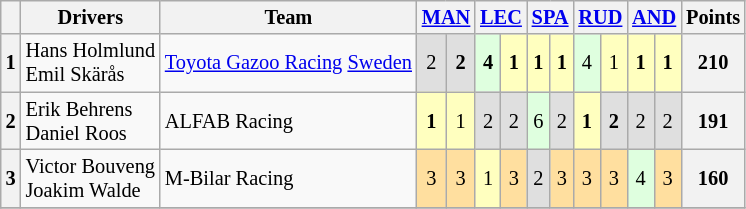<table class="wikitable" style="font-size:85%; text-align:center;">
<tr>
<th></th>
<th>Drivers</th>
<th>Team</th>
<th colspan="2"><a href='#'>MAN</a><br></th>
<th colspan="2"><a href='#'>LEC</a><br></th>
<th colspan="2"><a href='#'>SPA</a><br></th>
<th colspan="2"><a href='#'>RUD</a><br></th>
<th colspan="2"><a href='#'>AND</a><br></th>
<th>Points</th>
</tr>
<tr>
<th>1</th>
<td align="left"> Hans Holmlund<br> Emil Skärås</td>
<td align="left"> <a href='#'>Toyota Gazoo Racing</a> <a href='#'>Sweden</a></td>
<td style="background:#dfdfdf;">2</td>
<td style="background:#dfdfdf;"><strong>2</strong></td>
<td style="background:#dfffdf;"><strong>4</strong></td>
<td style="background:#ffffbf;"><strong>1</strong></td>
<td style="background:#ffffbf;"><strong>1</strong></td>
<td style="background:#ffffbf;"><strong>1</strong></td>
<td style="background:#dfffdf;">4</td>
<td style="background:#ffffbf;">1</td>
<td style="background:#ffffbf;"><strong>1</strong></td>
<td style="background:#ffffbf;"><strong>1</strong></td>
<th>210</th>
</tr>
<tr>
<th>2</th>
<td align="left"> Erik Behrens<br> Daniel Roos</td>
<td align="left"> ALFAB Racing</td>
<td style="background:#ffffbf;"><strong>1</strong></td>
<td style="background:#ffffbf;">1</td>
<td style="background:#dfdfdf;">2</td>
<td style="background:#dfdfdf;">2</td>
<td style="background:#dfffdf;">6</td>
<td style="background:#dfdfdf;">2</td>
<td style="background:#ffffbf;"><strong>1</strong></td>
<td style="background:#dfdfdf;"><strong>2</strong></td>
<td style="background:#dfdfdf;">2</td>
<td style="background:#dfdfdf;">2</td>
<th>191</th>
</tr>
<tr>
<th>3</th>
<td align="left"> Victor Bouveng<br> Joakim Walde</td>
<td align="left"> M-Bilar Racing</td>
<td style="background:#ffdf9f;">3</td>
<td style="background:#ffdf9f;">3</td>
<td style="background:#ffffbf;">1</td>
<td style="background:#ffdf9f;">3</td>
<td style="background:#dfdfdf;">2</td>
<td style="background:#ffdf9f;">3</td>
<td style="background:#ffdf9f;">3</td>
<td style="background:#ffdf9f;">3</td>
<td style="background:#dfffdf;">4</td>
<td style="background:#ffdf9f;">3</td>
<th>160</th>
</tr>
<tr>
</tr>
</table>
